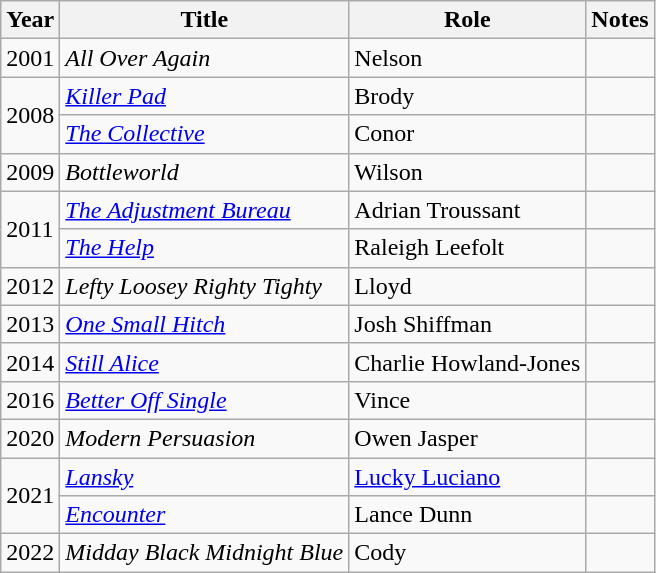<table class="wikitable sortable">
<tr>
<th>Year</th>
<th>Title</th>
<th>Role</th>
<th>Notes</th>
</tr>
<tr>
<td>2001</td>
<td><em>All Over Again</em></td>
<td>Nelson</td>
<td></td>
</tr>
<tr>
<td rowspan="2">2008</td>
<td><em><a href='#'>Killer Pad</a></em></td>
<td>Brody</td>
<td></td>
</tr>
<tr>
<td><a href='#'><em>The Collective</em></a></td>
<td>Conor</td>
<td></td>
</tr>
<tr>
<td>2009</td>
<td><em>Bottleworld</em></td>
<td>Wilson</td>
<td></td>
</tr>
<tr>
<td rowspan="2">2011</td>
<td><em><a href='#'>The Adjustment Bureau</a></em></td>
<td>Adrian Troussant</td>
<td></td>
</tr>
<tr>
<td><a href='#'><em>The Help</em></a></td>
<td>Raleigh Leefolt</td>
<td></td>
</tr>
<tr>
<td>2012</td>
<td><em>Lefty Loosey Righty Tighty</em></td>
<td>Lloyd</td>
<td></td>
</tr>
<tr>
<td>2013</td>
<td><em><a href='#'>One Small Hitch</a></em></td>
<td>Josh Shiffman</td>
<td></td>
</tr>
<tr>
<td>2014</td>
<td><em><a href='#'>Still Alice</a></em></td>
<td>Charlie Howland-Jones</td>
<td></td>
</tr>
<tr>
<td>2016</td>
<td><em><a href='#'>Better Off Single</a></em></td>
<td>Vince</td>
<td></td>
</tr>
<tr>
<td>2020</td>
<td><em>Modern Persuasion</em></td>
<td>Owen Jasper</td>
<td></td>
</tr>
<tr>
<td rowspan="2">2021</td>
<td><a href='#'><em>Lansky</em></a></td>
<td><a href='#'>Lucky Luciano</a></td>
<td></td>
</tr>
<tr>
<td><a href='#'><em>Encounter</em></a></td>
<td>Lance Dunn</td>
<td></td>
</tr>
<tr>
<td>2022</td>
<td><em>Midday Black Midnight Blue</em></td>
<td>Cody</td>
<td></td>
</tr>
</table>
